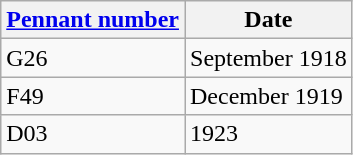<table class="wikitable" style="text-align:left">
<tr>
<th scope="col"><a href='#'>Pennant number</a></th>
<th>Date</th>
</tr>
<tr>
<td scope="row">G26</td>
<td>September 1918</td>
</tr>
<tr>
<td scope="row">F49</td>
<td>December 1919</td>
</tr>
<tr>
<td scope="row">D03</td>
<td>1923</td>
</tr>
</table>
